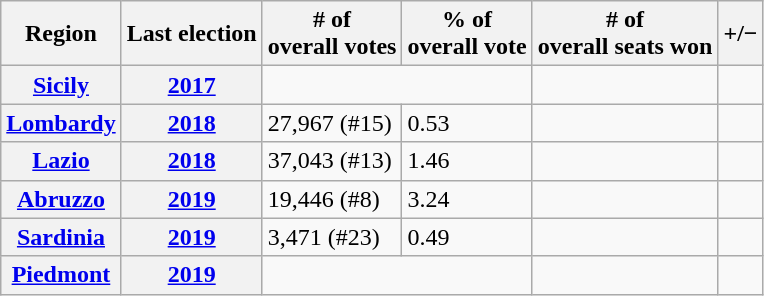<table class=wikitable>
<tr>
<th>Region</th>
<th>Last election</th>
<th># of<br>overall votes</th>
<th>% of<br>overall vote</th>
<th># of<br>overall seats won</th>
<th>+/−</th>
</tr>
<tr>
<th><a href='#'>Sicily</a></th>
<th><a href='#'>2017</a></th>
<td colspan="2"></td>
<td></td>
<td></td>
</tr>
<tr>
<th><a href='#'>Lombardy</a></th>
<th><a href='#'>2018</a></th>
<td>27,967 (#15)</td>
<td>0.53</td>
<td></td>
<td></td>
</tr>
<tr>
<th><a href='#'>Lazio</a></th>
<th><a href='#'>2018</a></th>
<td>37,043 (#13)</td>
<td>1.46</td>
<td></td>
<td></td>
</tr>
<tr>
<th><a href='#'>Abruzzo</a></th>
<th><a href='#'>2019</a></th>
<td>19,446 (#8)</td>
<td>3.24</td>
<td></td>
<td></td>
</tr>
<tr>
<th><a href='#'>Sardinia</a></th>
<th><a href='#'>2019</a></th>
<td>3,471 (#23)</td>
<td>0.49</td>
<td></td>
<td></td>
</tr>
<tr>
<th><a href='#'>Piedmont</a></th>
<th><a href='#'>2019</a></th>
<td colspan="2"></td>
<td></td>
<td></td>
</tr>
</table>
